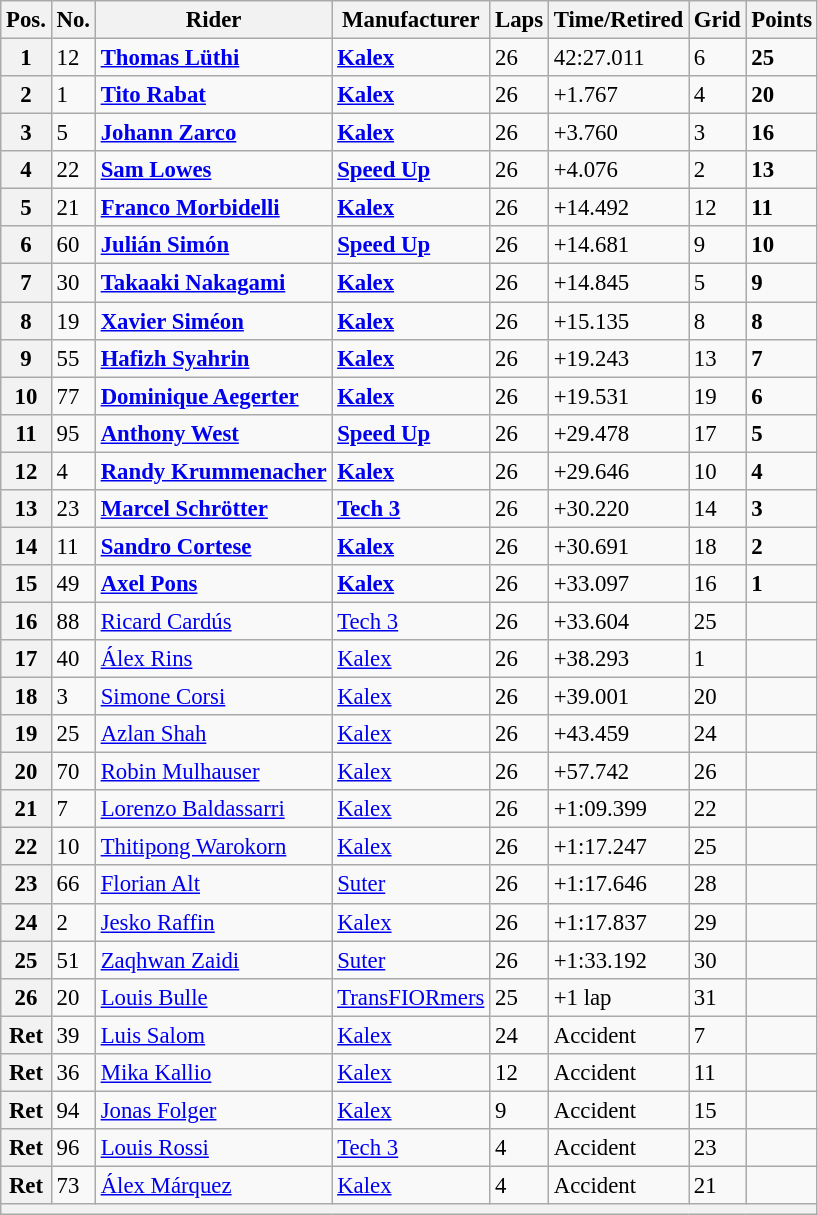<table class="wikitable" style="font-size: 95%;">
<tr>
<th>Pos.</th>
<th>No.</th>
<th>Rider</th>
<th>Manufacturer</th>
<th>Laps</th>
<th>Time/Retired</th>
<th>Grid</th>
<th>Points</th>
</tr>
<tr>
<th>1</th>
<td>12</td>
<td> <strong><a href='#'>Thomas Lüthi</a></strong></td>
<td><strong><a href='#'>Kalex</a></strong></td>
<td>26</td>
<td>42:27.011</td>
<td>6</td>
<td><strong>25</strong></td>
</tr>
<tr>
<th>2</th>
<td>1</td>
<td> <strong><a href='#'>Tito Rabat</a></strong></td>
<td><strong><a href='#'>Kalex</a></strong></td>
<td>26</td>
<td>+1.767</td>
<td>4</td>
<td><strong>20</strong></td>
</tr>
<tr>
<th>3</th>
<td>5</td>
<td> <strong><a href='#'>Johann Zarco</a></strong></td>
<td><strong><a href='#'>Kalex</a></strong></td>
<td>26</td>
<td>+3.760</td>
<td>3</td>
<td><strong>16</strong></td>
</tr>
<tr>
<th>4</th>
<td>22</td>
<td> <strong><a href='#'>Sam Lowes</a></strong></td>
<td><strong><a href='#'>Speed Up</a></strong></td>
<td>26</td>
<td>+4.076</td>
<td>2</td>
<td><strong>13</strong></td>
</tr>
<tr>
<th>5</th>
<td>21</td>
<td> <strong><a href='#'>Franco Morbidelli</a></strong></td>
<td><strong><a href='#'>Kalex</a></strong></td>
<td>26</td>
<td>+14.492</td>
<td>12</td>
<td><strong>11</strong></td>
</tr>
<tr>
<th>6</th>
<td>60</td>
<td> <strong><a href='#'>Julián Simón</a></strong></td>
<td><strong><a href='#'>Speed Up</a></strong></td>
<td>26</td>
<td>+14.681</td>
<td>9</td>
<td><strong>10</strong></td>
</tr>
<tr>
<th>7</th>
<td>30</td>
<td> <strong><a href='#'>Takaaki Nakagami</a></strong></td>
<td><strong><a href='#'>Kalex</a></strong></td>
<td>26</td>
<td>+14.845</td>
<td>5</td>
<td><strong>9</strong></td>
</tr>
<tr>
<th>8</th>
<td>19</td>
<td> <strong><a href='#'>Xavier Siméon</a></strong></td>
<td><strong><a href='#'>Kalex</a></strong></td>
<td>26</td>
<td>+15.135</td>
<td>8</td>
<td><strong>8</strong></td>
</tr>
<tr>
<th>9</th>
<td>55</td>
<td> <strong><a href='#'>Hafizh Syahrin</a></strong></td>
<td><strong><a href='#'>Kalex</a></strong></td>
<td>26</td>
<td>+19.243</td>
<td>13</td>
<td><strong>7</strong></td>
</tr>
<tr>
<th>10</th>
<td>77</td>
<td> <strong><a href='#'>Dominique Aegerter</a></strong></td>
<td><strong><a href='#'>Kalex</a></strong></td>
<td>26</td>
<td>+19.531</td>
<td>19</td>
<td><strong>6</strong></td>
</tr>
<tr>
<th>11</th>
<td>95</td>
<td> <strong><a href='#'>Anthony West</a></strong></td>
<td><strong><a href='#'>Speed Up</a></strong></td>
<td>26</td>
<td>+29.478</td>
<td>17</td>
<td><strong>5</strong></td>
</tr>
<tr>
<th>12</th>
<td>4</td>
<td> <strong><a href='#'>Randy Krummenacher</a></strong></td>
<td><strong><a href='#'>Kalex</a></strong></td>
<td>26</td>
<td>+29.646</td>
<td>10</td>
<td><strong>4</strong></td>
</tr>
<tr>
<th>13</th>
<td>23</td>
<td> <strong><a href='#'>Marcel Schrötter</a></strong></td>
<td><strong><a href='#'>Tech 3</a></strong></td>
<td>26</td>
<td>+30.220</td>
<td>14</td>
<td><strong>3</strong></td>
</tr>
<tr>
<th>14</th>
<td>11</td>
<td> <strong><a href='#'>Sandro Cortese</a></strong></td>
<td><strong><a href='#'>Kalex</a></strong></td>
<td>26</td>
<td>+30.691</td>
<td>18</td>
<td><strong>2</strong></td>
</tr>
<tr>
<th>15</th>
<td>49</td>
<td> <strong><a href='#'>Axel Pons</a></strong></td>
<td><strong><a href='#'>Kalex</a></strong></td>
<td>26</td>
<td>+33.097</td>
<td>16</td>
<td><strong>1</strong></td>
</tr>
<tr>
<th>16</th>
<td>88</td>
<td> <a href='#'>Ricard Cardús</a></td>
<td><a href='#'>Tech 3</a></td>
<td>26</td>
<td>+33.604</td>
<td>25</td>
<td></td>
</tr>
<tr>
<th>17</th>
<td>40</td>
<td> <a href='#'>Álex Rins</a></td>
<td><a href='#'>Kalex</a></td>
<td>26</td>
<td>+38.293</td>
<td>1</td>
<td></td>
</tr>
<tr>
<th>18</th>
<td>3</td>
<td> <a href='#'>Simone Corsi</a></td>
<td><a href='#'>Kalex</a></td>
<td>26</td>
<td>+39.001</td>
<td>20</td>
<td></td>
</tr>
<tr>
<th>19</th>
<td>25</td>
<td> <a href='#'>Azlan Shah</a></td>
<td><a href='#'>Kalex</a></td>
<td>26</td>
<td>+43.459</td>
<td>24</td>
<td></td>
</tr>
<tr>
<th>20</th>
<td>70</td>
<td> <a href='#'>Robin Mulhauser</a></td>
<td><a href='#'>Kalex</a></td>
<td>26</td>
<td>+57.742</td>
<td>26</td>
<td></td>
</tr>
<tr>
<th>21</th>
<td>7</td>
<td> <a href='#'>Lorenzo Baldassarri</a></td>
<td><a href='#'>Kalex</a></td>
<td>26</td>
<td>+1:09.399</td>
<td>22</td>
<td></td>
</tr>
<tr>
<th>22</th>
<td>10</td>
<td> <a href='#'>Thitipong Warokorn</a></td>
<td><a href='#'>Kalex</a></td>
<td>26</td>
<td>+1:17.247</td>
<td>25</td>
<td></td>
</tr>
<tr>
<th>23</th>
<td>66</td>
<td> <a href='#'>Florian Alt</a></td>
<td><a href='#'>Suter</a></td>
<td>26</td>
<td>+1:17.646</td>
<td>28</td>
<td></td>
</tr>
<tr>
<th>24</th>
<td>2</td>
<td> <a href='#'>Jesko Raffin</a></td>
<td><a href='#'>Kalex</a></td>
<td>26</td>
<td>+1:17.837</td>
<td>29</td>
<td></td>
</tr>
<tr>
<th>25</th>
<td>51</td>
<td> <a href='#'>Zaqhwan Zaidi</a></td>
<td><a href='#'>Suter</a></td>
<td>26</td>
<td>+1:33.192</td>
<td>30</td>
<td></td>
</tr>
<tr>
<th>26</th>
<td>20</td>
<td> <a href='#'>Louis Bulle</a></td>
<td><a href='#'>TransFIORmers</a></td>
<td>25</td>
<td>+1 lap</td>
<td>31</td>
<td></td>
</tr>
<tr>
<th>Ret</th>
<td>39</td>
<td> <a href='#'>Luis Salom</a></td>
<td><a href='#'>Kalex</a></td>
<td>24</td>
<td>Accident</td>
<td>7</td>
<td></td>
</tr>
<tr>
<th>Ret</th>
<td>36</td>
<td> <a href='#'>Mika Kallio</a></td>
<td><a href='#'>Kalex</a></td>
<td>12</td>
<td>Accident</td>
<td>11</td>
<td></td>
</tr>
<tr>
<th>Ret</th>
<td>94</td>
<td> <a href='#'>Jonas Folger</a></td>
<td><a href='#'>Kalex</a></td>
<td>9</td>
<td>Accident</td>
<td>15</td>
<td></td>
</tr>
<tr>
<th>Ret</th>
<td>96</td>
<td> <a href='#'>Louis Rossi</a></td>
<td><a href='#'>Tech 3</a></td>
<td>4</td>
<td>Accident</td>
<td>23</td>
<td></td>
</tr>
<tr>
<th>Ret</th>
<td>73</td>
<td> <a href='#'>Álex Márquez</a></td>
<td><a href='#'>Kalex</a></td>
<td>4</td>
<td>Accident</td>
<td>21</td>
<td></td>
</tr>
<tr>
<th colspan=8></th>
</tr>
</table>
